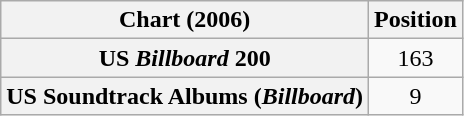<table class="wikitable sortable plainrowheaders" style="text-align:center">
<tr>
<th scope="col">Chart (2006)</th>
<th scope="col">Position</th>
</tr>
<tr>
<th scope="row">US <em>Billboard</em> 200</th>
<td>163</td>
</tr>
<tr>
<th scope="row">US Soundtrack Albums (<em>Billboard</em>)</th>
<td>9</td>
</tr>
</table>
